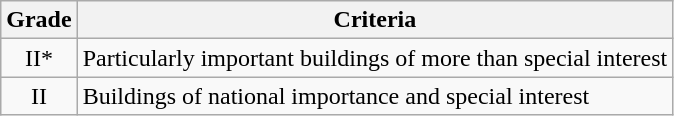<table class="wikitable">
<tr>
<th>Grade</th>
<th>Criteria</th>
</tr>
<tr>
<td align="center" >II*</td>
<td>Particularly important buildings of more than special interest</td>
</tr>
<tr>
<td align="center" >II</td>
<td>Buildings of national importance and special interest</td>
</tr>
</table>
